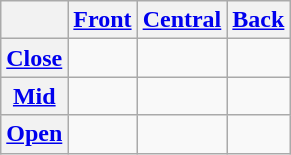<table class="wikitable" style="text-align:center">
<tr>
<th></th>
<th><a href='#'>Front</a></th>
<th><a href='#'>Central</a></th>
<th><a href='#'>Back</a></th>
</tr>
<tr>
<th><a href='#'>Close</a></th>
<td></td>
<td></td>
<td></td>
</tr>
<tr>
<th><a href='#'>Mid</a></th>
<td></td>
<td></td>
<td></td>
</tr>
<tr>
<th><a href='#'>Open</a></th>
<td></td>
<td></td>
<td></td>
</tr>
</table>
